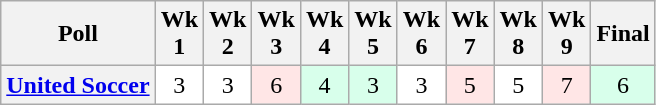<table class="wikitable" style="white-space:nowrap;text-align:center;">
<tr>
<th>Poll</th>
<th>Wk<br>1</th>
<th>Wk<br>2</th>
<th>Wk<br>3</th>
<th>Wk<br>4</th>
<th>Wk<br>5</th>
<th>Wk<br>6</th>
<th>Wk<br>7</th>
<th>Wk<br>8</th>
<th>Wk<br>9</th>
<th>Final<br></th>
</tr>
<tr>
<th><a href='#'>United Soccer</a></th>
<td style="background:#FFFFFF;">3</td>
<td style="background:#FFFFFF;">3</td>
<td style="background:#FFE6E6;">6</td>
<td style="background:#D8FFEB;">4</td>
<td style="background:#D8FFEB;">3</td>
<td style="background:#FFFFFF;">3</td>
<td style="background:#FFE6E6;">5</td>
<td style="background:#FFFFFF;">5</td>
<td style="background:#FFE6E6;">7</td>
<td style="background:#D8FFEB;">6</td>
</tr>
</table>
